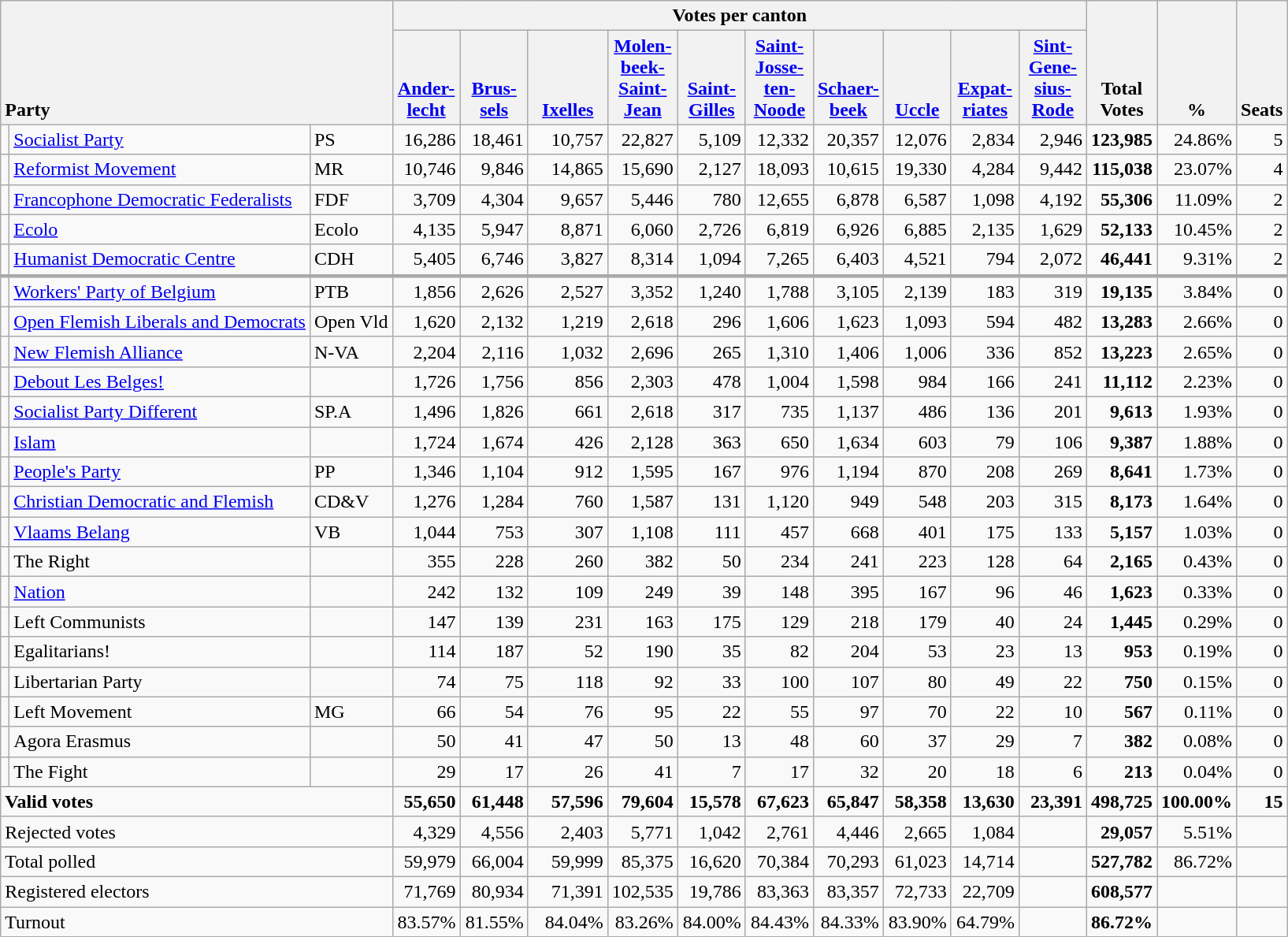<table class="wikitable" border="1" style="text-align:right;">
<tr>
<th style="text-align:left;" valign=bottom rowspan=2 colspan=3>Party</th>
<th colspan=10>Votes per canton</th>
<th align=center valign=bottom rowspan=2 width="50">Total Votes</th>
<th align=center valign=bottom rowspan=2 width="50">%</th>
<th align=center valign=bottom rowspan=2>Seats</th>
</tr>
<tr>
<th align=center valign=bottom width="50"><a href='#'>Ander- lecht</a></th>
<th align=center valign=bottom width="50"><a href='#'>Brus- sels</a></th>
<th align=center valign=bottom width="60"><a href='#'>Ixelles</a></th>
<th align=center valign=bottom width="50"><a href='#'>Molen- beek-<br>Saint-<br>Jean</a></th>
<th align=center valign=bottom width="50"><a href='#'>Saint-<br>Gilles</a></th>
<th align=center valign=bottom width="50"><a href='#'>Saint-<br>Josse-<br>ten-Noode</a></th>
<th align=center valign=bottom width="50"><a href='#'>Schaer- beek</a></th>
<th align=center valign=bottom width="50"><a href='#'>Uccle</a></th>
<th align=center valign=bottom width="50"><a href='#'>Expat- riates</a></th>
<th align=center valign=bottom width="50"><a href='#'>Sint-<br>Gene- sius-<br>Rode</a></th>
</tr>
<tr>
<td></td>
<td align=left><a href='#'>Socialist Party</a></td>
<td align=left>PS</td>
<td>16,286</td>
<td>18,461</td>
<td>10,757</td>
<td>22,827</td>
<td>5,109</td>
<td>12,332</td>
<td>20,357</td>
<td>12,076</td>
<td>2,834</td>
<td>2,946</td>
<td><strong>123,985</strong></td>
<td>24.86%</td>
<td>5</td>
</tr>
<tr>
<td></td>
<td align=left><a href='#'>Reformist Movement</a></td>
<td align=left>MR</td>
<td>10,746</td>
<td>9,846</td>
<td>14,865</td>
<td>15,690</td>
<td>2,127</td>
<td>18,093</td>
<td>10,615</td>
<td>19,330</td>
<td>4,284</td>
<td>9,442</td>
<td><strong>115,038</strong></td>
<td>23.07%</td>
<td>4</td>
</tr>
<tr>
<td></td>
<td align=left><a href='#'>Francophone Democratic Federalists</a></td>
<td align=left>FDF</td>
<td>3,709</td>
<td>4,304</td>
<td>9,657</td>
<td>5,446</td>
<td>780</td>
<td>12,655</td>
<td>6,878</td>
<td>6,587</td>
<td>1,098</td>
<td>4,192</td>
<td><strong>55,306</strong></td>
<td>11.09%</td>
<td>2</td>
</tr>
<tr>
<td></td>
<td align=left><a href='#'>Ecolo</a></td>
<td align=left>Ecolo</td>
<td>4,135</td>
<td>5,947</td>
<td>8,871</td>
<td>6,060</td>
<td>2,726</td>
<td>6,819</td>
<td>6,926</td>
<td>6,885</td>
<td>2,135</td>
<td>1,629</td>
<td><strong>52,133</strong></td>
<td>10.45%</td>
<td>2</td>
</tr>
<tr>
<td></td>
<td align=left style="white-space: nowrap;"><a href='#'>Humanist Democratic Centre</a></td>
<td align=left>CDH</td>
<td>5,405</td>
<td>6,746</td>
<td>3,827</td>
<td>8,314</td>
<td>1,094</td>
<td>7,265</td>
<td>6,403</td>
<td>4,521</td>
<td>794</td>
<td>2,072</td>
<td><strong>46,441</strong></td>
<td>9.31%</td>
<td>2</td>
</tr>
<tr style="border-top:3px solid darkgray;">
<td></td>
<td align=left><a href='#'>Workers' Party of Belgium</a></td>
<td align=left>PTB</td>
<td>1,856</td>
<td>2,626</td>
<td>2,527</td>
<td>3,352</td>
<td>1,240</td>
<td>1,788</td>
<td>3,105</td>
<td>2,139</td>
<td>183</td>
<td>319</td>
<td><strong>19,135</strong></td>
<td>3.84%</td>
<td>0</td>
</tr>
<tr>
<td></td>
<td align=left style="white-space: nowrap;"><a href='#'>Open Flemish Liberals and Democrats</a></td>
<td align=left style="white-space: nowrap;">Open Vld</td>
<td>1,620</td>
<td>2,132</td>
<td>1,219</td>
<td>2,618</td>
<td>296</td>
<td>1,606</td>
<td>1,623</td>
<td>1,093</td>
<td>594</td>
<td>482</td>
<td><strong>13,283</strong></td>
<td>2.66%</td>
<td>0</td>
</tr>
<tr>
<td></td>
<td align=left><a href='#'>New Flemish Alliance</a></td>
<td align=left>N-VA</td>
<td>2,204</td>
<td>2,116</td>
<td>1,032</td>
<td>2,696</td>
<td>265</td>
<td>1,310</td>
<td>1,406</td>
<td>1,006</td>
<td>336</td>
<td>852</td>
<td><strong>13,223</strong></td>
<td>2.65%</td>
<td>0</td>
</tr>
<tr>
<td></td>
<td align=left><a href='#'>Debout Les Belges!</a></td>
<td align=left></td>
<td>1,726</td>
<td>1,756</td>
<td>856</td>
<td>2,303</td>
<td>478</td>
<td>1,004</td>
<td>1,598</td>
<td>984</td>
<td>166</td>
<td>241</td>
<td><strong>11,112</strong></td>
<td>2.23%</td>
<td>0</td>
</tr>
<tr>
<td></td>
<td align=left><a href='#'>Socialist Party Different</a></td>
<td align=left>SP.A</td>
<td>1,496</td>
<td>1,826</td>
<td>661</td>
<td>2,618</td>
<td>317</td>
<td>735</td>
<td>1,137</td>
<td>486</td>
<td>136</td>
<td>201</td>
<td><strong>9,613</strong></td>
<td>1.93%</td>
<td>0</td>
</tr>
<tr>
<td></td>
<td align=left><a href='#'>Islam</a></td>
<td align=left></td>
<td>1,724</td>
<td>1,674</td>
<td>426</td>
<td>2,128</td>
<td>363</td>
<td>650</td>
<td>1,634</td>
<td>603</td>
<td>79</td>
<td>106</td>
<td><strong>9,387</strong></td>
<td>1.88%</td>
<td>0</td>
</tr>
<tr>
<td></td>
<td align=left><a href='#'>People's Party</a></td>
<td align=left>PP</td>
<td>1,346</td>
<td>1,104</td>
<td>912</td>
<td>1,595</td>
<td>167</td>
<td>976</td>
<td>1,194</td>
<td>870</td>
<td>208</td>
<td>269</td>
<td><strong>8,641</strong></td>
<td>1.73%</td>
<td>0</td>
</tr>
<tr>
<td></td>
<td align=left><a href='#'>Christian Democratic and Flemish</a></td>
<td align=left>CD&V</td>
<td>1,276</td>
<td>1,284</td>
<td>760</td>
<td>1,587</td>
<td>131</td>
<td>1,120</td>
<td>949</td>
<td>548</td>
<td>203</td>
<td>315</td>
<td><strong>8,173</strong></td>
<td>1.64%</td>
<td>0</td>
</tr>
<tr>
<td></td>
<td align=left><a href='#'>Vlaams Belang</a></td>
<td align=left>VB</td>
<td>1,044</td>
<td>753</td>
<td>307</td>
<td>1,108</td>
<td>111</td>
<td>457</td>
<td>668</td>
<td>401</td>
<td>175</td>
<td>133</td>
<td><strong>5,157</strong></td>
<td>1.03%</td>
<td>0</td>
</tr>
<tr>
<td></td>
<td align=left>The Right</td>
<td align=left></td>
<td>355</td>
<td>228</td>
<td>260</td>
<td>382</td>
<td>50</td>
<td>234</td>
<td>241</td>
<td>223</td>
<td>128</td>
<td>64</td>
<td><strong>2,165</strong></td>
<td>0.43%</td>
<td>0</td>
</tr>
<tr>
<td></td>
<td align=left><a href='#'>Nation</a></td>
<td align=left></td>
<td>242</td>
<td>132</td>
<td>109</td>
<td>249</td>
<td>39</td>
<td>148</td>
<td>395</td>
<td>167</td>
<td>96</td>
<td>46</td>
<td><strong>1,623</strong></td>
<td>0.33%</td>
<td>0</td>
</tr>
<tr>
<td></td>
<td align=left>Left Communists</td>
<td align=left></td>
<td>147</td>
<td>139</td>
<td>231</td>
<td>163</td>
<td>175</td>
<td>129</td>
<td>218</td>
<td>179</td>
<td>40</td>
<td>24</td>
<td><strong>1,445</strong></td>
<td>0.29%</td>
<td>0</td>
</tr>
<tr>
<td></td>
<td align=left>Egalitarians!</td>
<td align=left></td>
<td>114</td>
<td>187</td>
<td>52</td>
<td>190</td>
<td>35</td>
<td>82</td>
<td>204</td>
<td>53</td>
<td>23</td>
<td>13</td>
<td><strong>953</strong></td>
<td>0.19%</td>
<td>0</td>
</tr>
<tr>
<td></td>
<td align=left>Libertarian Party</td>
<td align=left></td>
<td>74</td>
<td>75</td>
<td>118</td>
<td>92</td>
<td>33</td>
<td>100</td>
<td>107</td>
<td>80</td>
<td>49</td>
<td>22</td>
<td><strong>750</strong></td>
<td>0.15%</td>
<td>0</td>
</tr>
<tr>
<td></td>
<td align=left>Left Movement</td>
<td align=left>MG</td>
<td>66</td>
<td>54</td>
<td>76</td>
<td>95</td>
<td>22</td>
<td>55</td>
<td>97</td>
<td>70</td>
<td>22</td>
<td>10</td>
<td><strong>567</strong></td>
<td>0.11%</td>
<td>0</td>
</tr>
<tr>
<td></td>
<td align=left>Agora Erasmus</td>
<td align=left></td>
<td>50</td>
<td>41</td>
<td>47</td>
<td>50</td>
<td>13</td>
<td>48</td>
<td>60</td>
<td>37</td>
<td>29</td>
<td>7</td>
<td><strong>382</strong></td>
<td>0.08%</td>
<td>0</td>
</tr>
<tr>
<td></td>
<td align=left>The Fight</td>
<td align=left></td>
<td>29</td>
<td>17</td>
<td>26</td>
<td>41</td>
<td>7</td>
<td>17</td>
<td>32</td>
<td>20</td>
<td>18</td>
<td>6</td>
<td><strong>213</strong></td>
<td>0.04%</td>
<td>0</td>
</tr>
<tr style="font-weight:bold">
<td align=left colspan=3>Valid votes</td>
<td>55,650</td>
<td>61,448</td>
<td>57,596</td>
<td>79,604</td>
<td>15,578</td>
<td>67,623</td>
<td>65,847</td>
<td>58,358</td>
<td>13,630</td>
<td>23,391</td>
<td>498,725</td>
<td>100.00%</td>
<td>15</td>
</tr>
<tr>
<td align=left colspan=3>Rejected votes</td>
<td>4,329</td>
<td>4,556</td>
<td>2,403</td>
<td>5,771</td>
<td>1,042</td>
<td>2,761</td>
<td>4,446</td>
<td>2,665</td>
<td>1,084</td>
<td></td>
<td><strong>29,057</strong></td>
<td>5.51%</td>
<td></td>
</tr>
<tr>
<td align=left colspan=3>Total polled</td>
<td>59,979</td>
<td>66,004</td>
<td>59,999</td>
<td>85,375</td>
<td>16,620</td>
<td>70,384</td>
<td>70,293</td>
<td>61,023</td>
<td>14,714</td>
<td></td>
<td><strong>527,782</strong></td>
<td>86.72%</td>
<td></td>
</tr>
<tr>
<td align=left colspan=3>Registered electors</td>
<td>71,769</td>
<td>80,934</td>
<td>71,391</td>
<td>102,535</td>
<td>19,786</td>
<td>83,363</td>
<td>83,357</td>
<td>72,733</td>
<td>22,709</td>
<td></td>
<td><strong>608,577</strong></td>
<td></td>
<td></td>
</tr>
<tr>
<td align=left colspan=3>Turnout</td>
<td>83.57%</td>
<td>81.55%</td>
<td>84.04%</td>
<td>83.26%</td>
<td>84.00%</td>
<td>84.43%</td>
<td>84.33%</td>
<td>83.90%</td>
<td>64.79%</td>
<td></td>
<td><strong>86.72%</strong></td>
<td></td>
<td></td>
</tr>
</table>
